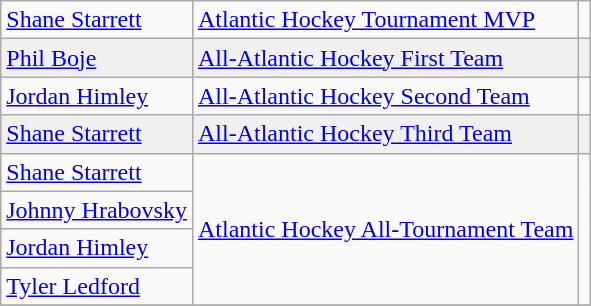<table class="wikitable">
<tr>
<td><a href='#'>Shane Starrett</a></td>
<td><a href='#'>Atlantic Hockey Tournament MVP</a></td>
<td></td>
</tr>
<tr bgcolor=f0f0f0>
<td><a href='#'>Phil Boje</a></td>
<td><a href='#'>All-Atlantic Hockey First Team</a></td>
<td></td>
</tr>
<tr>
<td><a href='#'>Jordan Himley</a></td>
<td><a href='#'>All-Atlantic Hockey Second Team</a></td>
<td></td>
</tr>
<tr bgcolor=f0f0f0>
<td><a href='#'>Shane Starrett</a></td>
<td><a href='#'>All-Atlantic Hockey Third Team</a></td>
<td></td>
</tr>
<tr>
<td><a href='#'>Shane Starrett</a></td>
<td rowspan=4><a href='#'>Atlantic Hockey All-Tournament Team</a></td>
<td rowspan=4></td>
</tr>
<tr>
<td><a href='#'>Johnny Hrabovsky</a></td>
</tr>
<tr>
<td><a href='#'>Jordan Himley</a></td>
</tr>
<tr>
<td><a href='#'>Tyler Ledford</a></td>
</tr>
<tr>
</tr>
</table>
